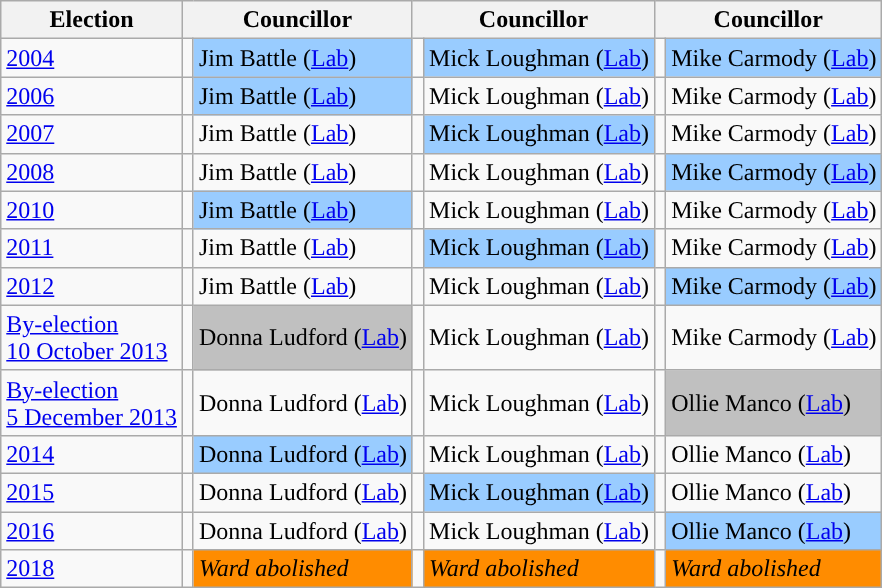<table class="wikitable">
<tr>
<th>Election</th>
<th colspan="2">Councillor</th>
<th colspan="2">Councillor</th>
<th colspan="2">Councillor</th>
</tr>
<tr>
<td><a href='#'>2004</a></td>
<td style="background-color: "></td>
<td bgcolor="#99CCFF">Jim Battle (<a href='#'>Lab</a>)</td>
<td style="background-color: "></td>
<td bgcolor="#99CCFF">Mick Loughman (<a href='#'>Lab</a>)</td>
<td style="background-color: "></td>
<td bgcolor="#99CCFF">Mike Carmody (<a href='#'>Lab</a>)</td>
</tr>
<tr>
<td><a href='#'>2006</a></td>
<td style="background-color: "></td>
<td bgcolor="#99CCFF">Jim Battle (<a href='#'>Lab</a>)</td>
<td style="background-color: "></td>
<td>Mick Loughman (<a href='#'>Lab</a>)</td>
<td style="background-color: "></td>
<td>Mike Carmody (<a href='#'>Lab</a>)</td>
</tr>
<tr>
<td><a href='#'>2007</a></td>
<td style="background-color: "></td>
<td>Jim Battle (<a href='#'>Lab</a>)</td>
<td style="background-color: "></td>
<td bgcolor="#99CCFF">Mick Loughman (<a href='#'>Lab</a>)</td>
<td style="background-color: "></td>
<td>Mike Carmody (<a href='#'>Lab</a>)</td>
</tr>
<tr>
<td><a href='#'>2008</a></td>
<td style="background-color: "></td>
<td>Jim Battle (<a href='#'>Lab</a>)</td>
<td style="background-color: "></td>
<td>Mick Loughman (<a href='#'>Lab</a>)</td>
<td style="background-color: "></td>
<td bgcolor="#99CCFF">Mike Carmody (<a href='#'>Lab</a>)</td>
</tr>
<tr>
<td><a href='#'>2010</a></td>
<td style="background-color: "></td>
<td bgcolor="#99CCFF">Jim Battle (<a href='#'>Lab</a>)</td>
<td style="background-color: "></td>
<td>Mick Loughman (<a href='#'>Lab</a>)</td>
<td style="background-color: "></td>
<td>Mike Carmody (<a href='#'>Lab</a>)</td>
</tr>
<tr>
<td><a href='#'>2011</a></td>
<td style="background-color: "></td>
<td>Jim Battle (<a href='#'>Lab</a>)</td>
<td style="background-color: "></td>
<td bgcolor="#99CCFF">Mick Loughman (<a href='#'>Lab</a>)</td>
<td style="background-color: "></td>
<td>Mike Carmody (<a href='#'>Lab</a>)</td>
</tr>
<tr>
<td><a href='#'>2012</a></td>
<td style="background-color: "></td>
<td>Jim Battle (<a href='#'>Lab</a>)</td>
<td style="background-color: "></td>
<td>Mick Loughman (<a href='#'>Lab</a>)</td>
<td style="background-color: "></td>
<td bgcolor="#99CCFF">Mike Carmody (<a href='#'>Lab</a>)</td>
</tr>
<tr>
<td><a href='#'>By-election<br>10 October 2013</a></td>
<td style="background-color: "></td>
<td bgcolor="#C0C0C0">Donna Ludford (<a href='#'>Lab</a>)</td>
<td style="background-color: "></td>
<td>Mick Loughman (<a href='#'>Lab</a>)</td>
<td style="background-color: "></td>
<td>Mike Carmody (<a href='#'>Lab</a>)</td>
</tr>
<tr>
<td><a href='#'>By-election<br>5 December 2013</a></td>
<td style="background-color: "></td>
<td>Donna Ludford (<a href='#'>Lab</a>)</td>
<td style="background-color: "></td>
<td>Mick Loughman (<a href='#'>Lab</a>)</td>
<td style="background-color: "></td>
<td bgcolor="#C0C0C0">Ollie Manco (<a href='#'>Lab</a>)</td>
</tr>
<tr>
<td><a href='#'>2014</a></td>
<td style="background-color: "></td>
<td bgcolor="#99CCFF">Donna Ludford (<a href='#'>Lab</a>)</td>
<td style="background-color: "></td>
<td>Mick Loughman (<a href='#'>Lab</a>)</td>
<td style="background-color: "></td>
<td>Ollie Manco (<a href='#'>Lab</a>)</td>
</tr>
<tr>
<td><a href='#'>2015</a></td>
<td style="background-color: "></td>
<td>Donna Ludford (<a href='#'>Lab</a>)</td>
<td style="background-color: "></td>
<td bgcolor="#99CCFF">Mick Loughman (<a href='#'>Lab</a>)</td>
<td style="background-color: "></td>
<td>Ollie Manco (<a href='#'>Lab</a>)</td>
</tr>
<tr>
<td><a href='#'>2016</a></td>
<td style="background-color: "></td>
<td>Donna Ludford (<a href='#'>Lab</a>)</td>
<td style="background-color: "></td>
<td>Mick Loughman (<a href='#'>Lab</a>)</td>
<td style="background-color: "></td>
<td bgcolor="#99CCFF">Ollie Manco (<a href='#'>Lab</a>)</td>
</tr>
<tr>
<td><a href='#'>2018</a></td>
<td style="background-color: "></td>
<td bgcolor="#FF8C00"><em>Ward abolished</em></td>
<td style="background-color: "></td>
<td bgcolor="#FF8C00"><em>Ward abolished</em></td>
<td style="background-color: "></td>
<td bgcolor="#FF8C00"><em>Ward abolished</em></td>
</tr>
</table>
